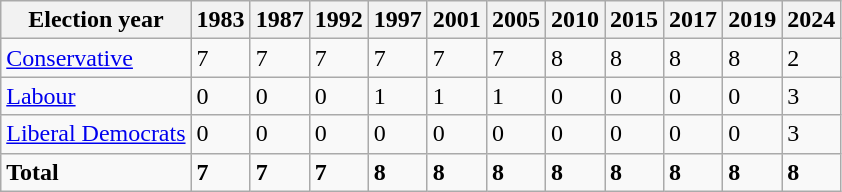<table class="wikitable">
<tr>
<th>Election year</th>
<th>1983</th>
<th>1987</th>
<th>1992</th>
<th>1997</th>
<th>2001</th>
<th>2005</th>
<th>2010</th>
<th>2015</th>
<th>2017</th>
<th>2019</th>
<th>2024</th>
</tr>
<tr>
<td><a href='#'>Conservative</a></td>
<td>7</td>
<td>7</td>
<td>7</td>
<td>7</td>
<td>7</td>
<td>7</td>
<td>8</td>
<td>8</td>
<td>8</td>
<td>8</td>
<td>2</td>
</tr>
<tr>
<td><a href='#'>Labour</a></td>
<td>0</td>
<td>0</td>
<td>0</td>
<td>1</td>
<td>1</td>
<td>1</td>
<td>0</td>
<td>0</td>
<td>0</td>
<td>0</td>
<td>3</td>
</tr>
<tr>
<td><a href='#'>Liberal Democrats</a></td>
<td>0</td>
<td>0</td>
<td>0</td>
<td>0</td>
<td>0</td>
<td>0</td>
<td>0</td>
<td>0</td>
<td>0</td>
<td>0</td>
<td>3</td>
</tr>
<tr>
<td><strong>Total</strong></td>
<td><strong>7</strong></td>
<td><strong>7</strong></td>
<td><strong>7</strong></td>
<td><strong>8</strong></td>
<td><strong>8</strong></td>
<td><strong>8</strong></td>
<td><strong>8</strong></td>
<td><strong>8</strong></td>
<td><strong>8</strong></td>
<td><strong>8</strong></td>
<td><strong>8</strong></td>
</tr>
</table>
